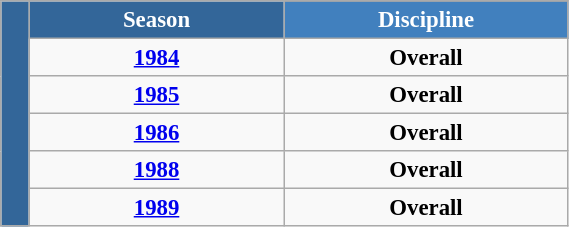<table class="wikitable"  style="font-size:95%; text-align:center; border:gray solid 1px; width:30%;">
<tr style="background:#369; color:white;">
<td rowspan="7" style="width:1%;"></td>
<td rowspan="2" colspan="1" style="width:10%;"><strong>Season</strong></td>
</tr>
<tr style="background-color:#4180be; color:white;">
<td style="width:10%;"><strong>Discipline</strong></td>
</tr>
<tr>
<td><strong><a href='#'>1984</a></strong></td>
<td><strong>Overall</strong></td>
</tr>
<tr>
<td><strong><a href='#'>1985</a></strong></td>
<td><strong>Overall</strong></td>
</tr>
<tr>
<td><strong><a href='#'>1986</a></strong></td>
<td><strong>Overall</strong></td>
</tr>
<tr>
<td><strong><a href='#'>1988</a></strong></td>
<td><strong>Overall</strong></td>
</tr>
<tr>
<td><strong><a href='#'>1989</a></strong></td>
<td><strong>Overall</strong></td>
</tr>
</table>
